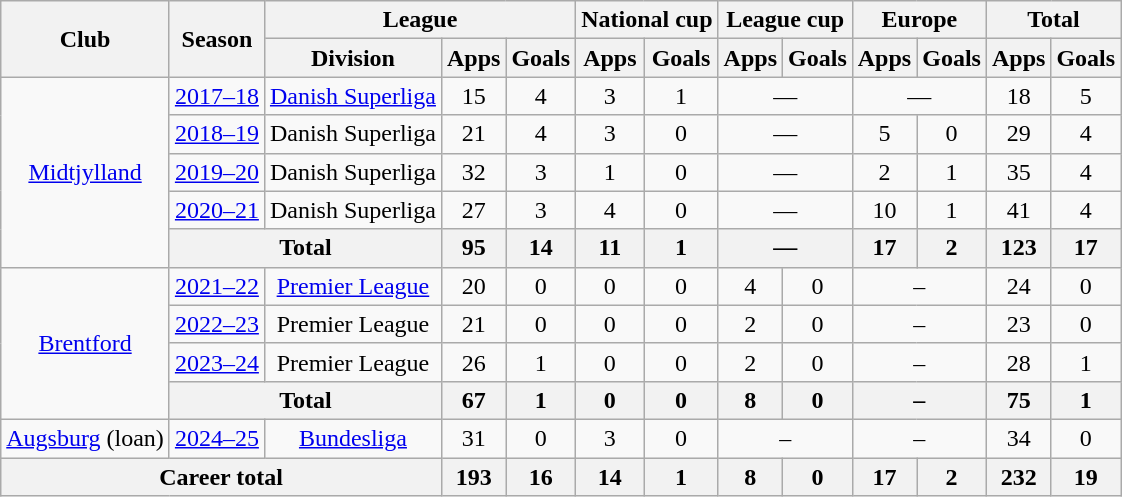<table class="wikitable" style="text-align:center">
<tr>
<th rowspan="2">Club</th>
<th rowspan="2">Season</th>
<th colspan="3">League</th>
<th colspan="2">National cup</th>
<th colspan="2">League cup</th>
<th colspan="2">Europe</th>
<th colspan="2">Total</th>
</tr>
<tr>
<th>Division</th>
<th>Apps</th>
<th>Goals</th>
<th>Apps</th>
<th>Goals</th>
<th>Apps</th>
<th>Goals</th>
<th>Apps</th>
<th>Goals</th>
<th>Apps</th>
<th>Goals</th>
</tr>
<tr>
<td rowspan="5"><a href='#'>Midtjylland</a></td>
<td><a href='#'>2017–18</a></td>
<td><a href='#'>Danish Superliga</a></td>
<td>15</td>
<td>4</td>
<td>3</td>
<td>1</td>
<td colspan="2">—</td>
<td colspan="2">—</td>
<td>18</td>
<td>5</td>
</tr>
<tr>
<td><a href='#'>2018–19</a></td>
<td>Danish Superliga</td>
<td>21</td>
<td>4</td>
<td>3</td>
<td>0</td>
<td colspan="2">—</td>
<td>5</td>
<td>0</td>
<td>29</td>
<td>4</td>
</tr>
<tr>
<td><a href='#'>2019–20</a></td>
<td>Danish Superliga</td>
<td>32</td>
<td>3</td>
<td>1</td>
<td>0</td>
<td colspan="2">—</td>
<td>2</td>
<td>1</td>
<td>35</td>
<td>4</td>
</tr>
<tr>
<td><a href='#'>2020–21</a></td>
<td>Danish Superliga</td>
<td>27</td>
<td>3</td>
<td>4</td>
<td>0</td>
<td colspan="2">—</td>
<td>10</td>
<td>1</td>
<td>41</td>
<td>4</td>
</tr>
<tr>
<th colspan="2">Total</th>
<th>95</th>
<th>14</th>
<th>11</th>
<th>1</th>
<th colspan="2">—</th>
<th>17</th>
<th>2</th>
<th>123</th>
<th>17</th>
</tr>
<tr>
<td rowspan="4"><a href='#'>Brentford</a></td>
<td><a href='#'>2021–22</a></td>
<td><a href='#'>Premier League</a></td>
<td>20</td>
<td>0</td>
<td>0</td>
<td>0</td>
<td>4</td>
<td>0</td>
<td colspan="2">–</td>
<td>24</td>
<td>0</td>
</tr>
<tr>
<td><a href='#'>2022–23</a></td>
<td>Premier League</td>
<td>21</td>
<td>0</td>
<td>0</td>
<td>0</td>
<td>2</td>
<td>0</td>
<td colspan="2">–</td>
<td>23</td>
<td>0</td>
</tr>
<tr>
<td><a href='#'>2023–24</a></td>
<td>Premier League</td>
<td>26</td>
<td>1</td>
<td>0</td>
<td>0</td>
<td>2</td>
<td>0</td>
<td colspan="2">–</td>
<td>28</td>
<td>1</td>
</tr>
<tr>
<th colspan="2">Total</th>
<th>67</th>
<th>1</th>
<th>0</th>
<th>0</th>
<th>8</th>
<th>0</th>
<th colspan="2">–</th>
<th>75</th>
<th>1</th>
</tr>
<tr>
<td><a href='#'>Augsburg</a> (loan)</td>
<td><a href='#'>2024–25</a></td>
<td><a href='#'>Bundesliga</a></td>
<td>31</td>
<td>0</td>
<td>3</td>
<td>0</td>
<td colspan="2">–</td>
<td colspan="2">–</td>
<td>34</td>
<td>0</td>
</tr>
<tr>
<th colspan="3">Career total</th>
<th>193</th>
<th>16</th>
<th>14</th>
<th>1</th>
<th>8</th>
<th>0</th>
<th>17</th>
<th>2</th>
<th>232</th>
<th>19</th>
</tr>
</table>
